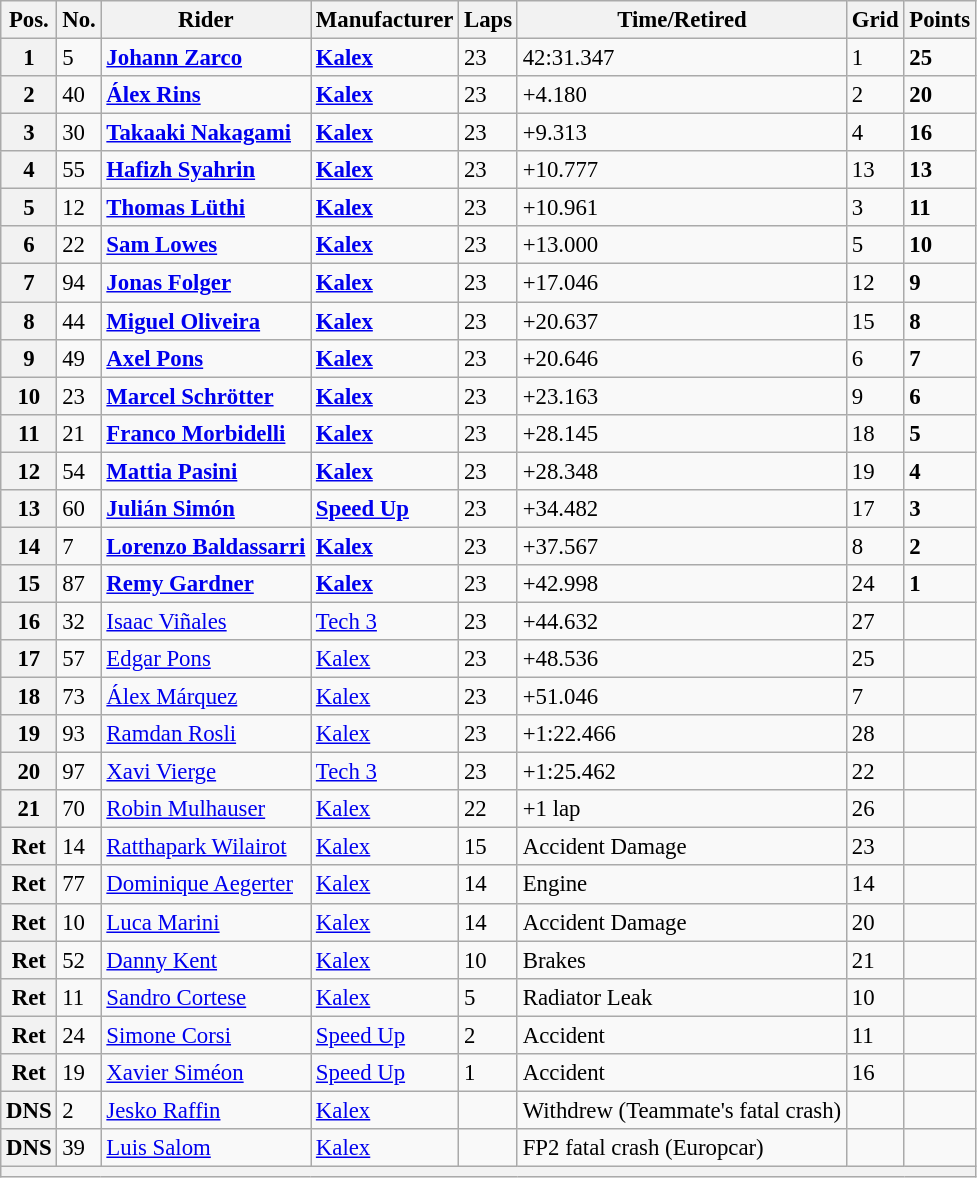<table class="wikitable" style="font-size: 95%;">
<tr>
<th>Pos.</th>
<th>No.</th>
<th>Rider</th>
<th>Manufacturer</th>
<th>Laps</th>
<th>Time/Retired</th>
<th>Grid</th>
<th>Points</th>
</tr>
<tr>
<th>1</th>
<td>5</td>
<td> <strong><a href='#'>Johann Zarco</a></strong></td>
<td><strong><a href='#'>Kalex</a></strong></td>
<td>23</td>
<td>42:31.347</td>
<td>1</td>
<td><strong>25</strong></td>
</tr>
<tr>
<th>2</th>
<td>40</td>
<td> <strong><a href='#'>Álex Rins</a></strong></td>
<td><strong><a href='#'>Kalex</a></strong></td>
<td>23</td>
<td>+4.180</td>
<td>2</td>
<td><strong>20</strong></td>
</tr>
<tr>
<th>3</th>
<td>30</td>
<td> <strong><a href='#'>Takaaki Nakagami</a></strong></td>
<td><strong><a href='#'>Kalex</a></strong></td>
<td>23</td>
<td>+9.313</td>
<td>4</td>
<td><strong>16</strong></td>
</tr>
<tr>
<th>4</th>
<td>55</td>
<td> <strong><a href='#'>Hafizh Syahrin</a></strong></td>
<td><strong><a href='#'>Kalex</a></strong></td>
<td>23</td>
<td>+10.777</td>
<td>13</td>
<td><strong>13</strong></td>
</tr>
<tr>
<th>5</th>
<td>12</td>
<td> <strong><a href='#'>Thomas Lüthi</a></strong></td>
<td><strong><a href='#'>Kalex</a></strong></td>
<td>23</td>
<td>+10.961</td>
<td>3</td>
<td><strong>11</strong></td>
</tr>
<tr>
<th>6</th>
<td>22</td>
<td> <strong><a href='#'>Sam Lowes</a></strong></td>
<td><strong><a href='#'>Kalex</a></strong></td>
<td>23</td>
<td>+13.000</td>
<td>5</td>
<td><strong>10</strong></td>
</tr>
<tr>
<th>7</th>
<td>94</td>
<td> <strong><a href='#'>Jonas Folger</a></strong></td>
<td><strong><a href='#'>Kalex</a></strong></td>
<td>23</td>
<td>+17.046</td>
<td>12</td>
<td><strong>9</strong></td>
</tr>
<tr>
<th>8</th>
<td>44</td>
<td> <strong><a href='#'>Miguel Oliveira</a></strong></td>
<td><strong><a href='#'>Kalex</a></strong></td>
<td>23</td>
<td>+20.637</td>
<td>15</td>
<td><strong>8</strong></td>
</tr>
<tr>
<th>9</th>
<td>49</td>
<td> <strong><a href='#'>Axel Pons</a></strong></td>
<td><strong><a href='#'>Kalex</a></strong></td>
<td>23</td>
<td>+20.646</td>
<td>6</td>
<td><strong>7</strong></td>
</tr>
<tr>
<th>10</th>
<td>23</td>
<td> <strong><a href='#'>Marcel Schrötter</a></strong></td>
<td><strong><a href='#'>Kalex</a></strong></td>
<td>23</td>
<td>+23.163</td>
<td>9</td>
<td><strong>6</strong></td>
</tr>
<tr>
<th>11</th>
<td>21</td>
<td> <strong><a href='#'>Franco Morbidelli</a></strong></td>
<td><strong><a href='#'>Kalex</a></strong></td>
<td>23</td>
<td>+28.145</td>
<td>18</td>
<td><strong>5</strong></td>
</tr>
<tr>
<th>12</th>
<td>54</td>
<td> <strong><a href='#'>Mattia Pasini</a></strong></td>
<td><strong><a href='#'>Kalex</a></strong></td>
<td>23</td>
<td>+28.348</td>
<td>19</td>
<td><strong>4</strong></td>
</tr>
<tr>
<th>13</th>
<td>60</td>
<td> <strong><a href='#'>Julián Simón</a></strong></td>
<td><strong><a href='#'>Speed Up</a></strong></td>
<td>23</td>
<td>+34.482</td>
<td>17</td>
<td><strong>3</strong></td>
</tr>
<tr>
<th>14</th>
<td>7</td>
<td> <strong><a href='#'>Lorenzo Baldassarri</a></strong></td>
<td><strong><a href='#'>Kalex</a></strong></td>
<td>23</td>
<td>+37.567</td>
<td>8</td>
<td><strong>2</strong></td>
</tr>
<tr>
<th>15</th>
<td>87</td>
<td> <strong><a href='#'>Remy Gardner</a></strong></td>
<td><strong><a href='#'>Kalex</a></strong></td>
<td>23</td>
<td>+42.998</td>
<td>24</td>
<td><strong>1</strong></td>
</tr>
<tr>
<th>16</th>
<td>32</td>
<td> <a href='#'>Isaac Viñales</a></td>
<td><a href='#'>Tech 3</a></td>
<td>23</td>
<td>+44.632</td>
<td>27</td>
<td></td>
</tr>
<tr>
<th>17</th>
<td>57</td>
<td> <a href='#'>Edgar Pons</a></td>
<td><a href='#'>Kalex</a></td>
<td>23</td>
<td>+48.536</td>
<td>25</td>
<td></td>
</tr>
<tr>
<th>18</th>
<td>73</td>
<td> <a href='#'>Álex Márquez</a></td>
<td><a href='#'>Kalex</a></td>
<td>23</td>
<td>+51.046</td>
<td>7</td>
<td></td>
</tr>
<tr>
<th>19</th>
<td>93</td>
<td> <a href='#'>Ramdan Rosli</a></td>
<td><a href='#'>Kalex</a></td>
<td>23</td>
<td>+1:22.466</td>
<td>28</td>
<td></td>
</tr>
<tr>
<th>20</th>
<td>97</td>
<td> <a href='#'>Xavi Vierge</a></td>
<td><a href='#'>Tech 3</a></td>
<td>23</td>
<td>+1:25.462</td>
<td>22</td>
<td></td>
</tr>
<tr>
<th>21</th>
<td>70</td>
<td> <a href='#'>Robin Mulhauser</a></td>
<td><a href='#'>Kalex</a></td>
<td>22</td>
<td>+1 lap</td>
<td>26</td>
<td></td>
</tr>
<tr>
<th>Ret</th>
<td>14</td>
<td> <a href='#'>Ratthapark Wilairot</a></td>
<td><a href='#'>Kalex</a></td>
<td>15</td>
<td>Accident Damage</td>
<td>23</td>
<td></td>
</tr>
<tr>
<th>Ret</th>
<td>77</td>
<td> <a href='#'>Dominique Aegerter</a></td>
<td><a href='#'>Kalex</a></td>
<td>14</td>
<td>Engine</td>
<td>14</td>
<td></td>
</tr>
<tr>
<th>Ret</th>
<td>10</td>
<td> <a href='#'>Luca Marini</a></td>
<td><a href='#'>Kalex</a></td>
<td>14</td>
<td>Accident Damage</td>
<td>20</td>
<td></td>
</tr>
<tr>
<th>Ret</th>
<td>52</td>
<td> <a href='#'>Danny Kent</a></td>
<td><a href='#'>Kalex</a></td>
<td>10</td>
<td>Brakes</td>
<td>21</td>
<td></td>
</tr>
<tr>
<th>Ret</th>
<td>11</td>
<td> <a href='#'>Sandro Cortese</a></td>
<td><a href='#'>Kalex</a></td>
<td>5</td>
<td>Radiator Leak</td>
<td>10</td>
<td></td>
</tr>
<tr>
<th>Ret</th>
<td>24</td>
<td> <a href='#'>Simone Corsi</a></td>
<td><a href='#'>Speed Up</a></td>
<td>2</td>
<td>Accident</td>
<td>11</td>
<td></td>
</tr>
<tr>
<th>Ret</th>
<td>19</td>
<td> <a href='#'>Xavier Siméon</a></td>
<td><a href='#'>Speed Up</a></td>
<td>1</td>
<td>Accident</td>
<td>16</td>
<td></td>
</tr>
<tr>
<th>DNS</th>
<td>2</td>
<td> <a href='#'>Jesko Raffin</a></td>
<td><a href='#'>Kalex</a></td>
<td></td>
<td>Withdrew (Teammate's fatal crash)</td>
<td></td>
<td></td>
</tr>
<tr>
<th>DNS</th>
<td>39</td>
<td> <a href='#'>Luis Salom</a></td>
<td><a href='#'>Kalex</a></td>
<td></td>
<td>FP2 fatal crash (Europcar)</td>
<td></td>
<td></td>
</tr>
<tr>
<th colspan=8></th>
</tr>
</table>
